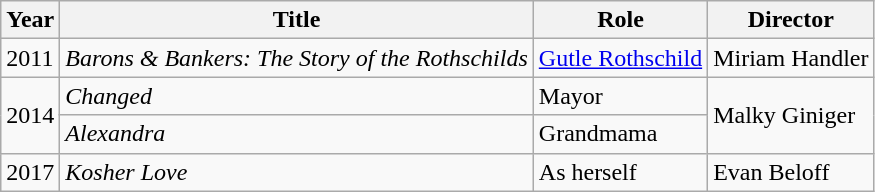<table class="wikitable">
<tr>
<th>Year</th>
<th>Title</th>
<th>Role</th>
<th>Director</th>
</tr>
<tr>
<td>2011</td>
<td><em>Barons & Bankers: The Story of the Rothschilds</em></td>
<td><a href='#'>Gutle Rothschild</a></td>
<td>Miriam Handler</td>
</tr>
<tr>
<td rowspan="2">2014</td>
<td><em>Changed</em></td>
<td>Mayor</td>
<td rowspan="2">Malky Giniger</td>
</tr>
<tr>
<td><em>Alexandra</em></td>
<td>Grandmama</td>
</tr>
<tr>
<td>2017</td>
<td><em>Kosher Love</em></td>
<td>As herself</td>
<td>Evan Beloff</td>
</tr>
</table>
